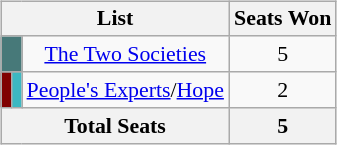<table class="wikitable" style="text-align:center; margin-left:1em; font-size:91%; float:right;">
<tr>
<th colspan=3>List</th>
<th>Seats Won</th>
</tr>
<tr>
<td style="background:#477979;" colspan="2"></td>
<td><a href='#'>The Two Societies</a></td>
<td>5</td>
</tr>
<tr>
<td style="background:#800000;"></td>
<td style="background:#3cb8c2;"></td>
<td><a href='#'>People's Experts</a>/<a href='#'>Hope</a></td>
<td>2</td>
</tr>
<tr>
<th colspan=3>Total Seats</th>
<th colspan=2>5</th>
</tr>
</table>
